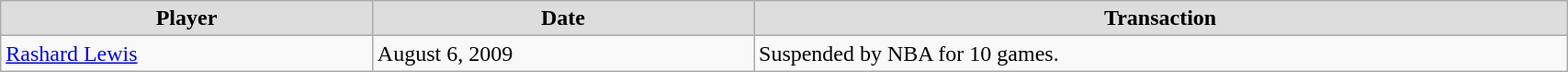<table class="wikitable" width=90%>
<tr align="center"  bgcolor="#dddddd">
<td><strong>Player</strong></td>
<td><strong>Date</strong></td>
<td><strong>Transaction</strong></td>
</tr>
<tr>
<td><a href='#'>Rashard Lewis</a></td>
<td>August 6, 2009</td>
<td>Suspended by NBA for 10 games.</td>
</tr>
</table>
